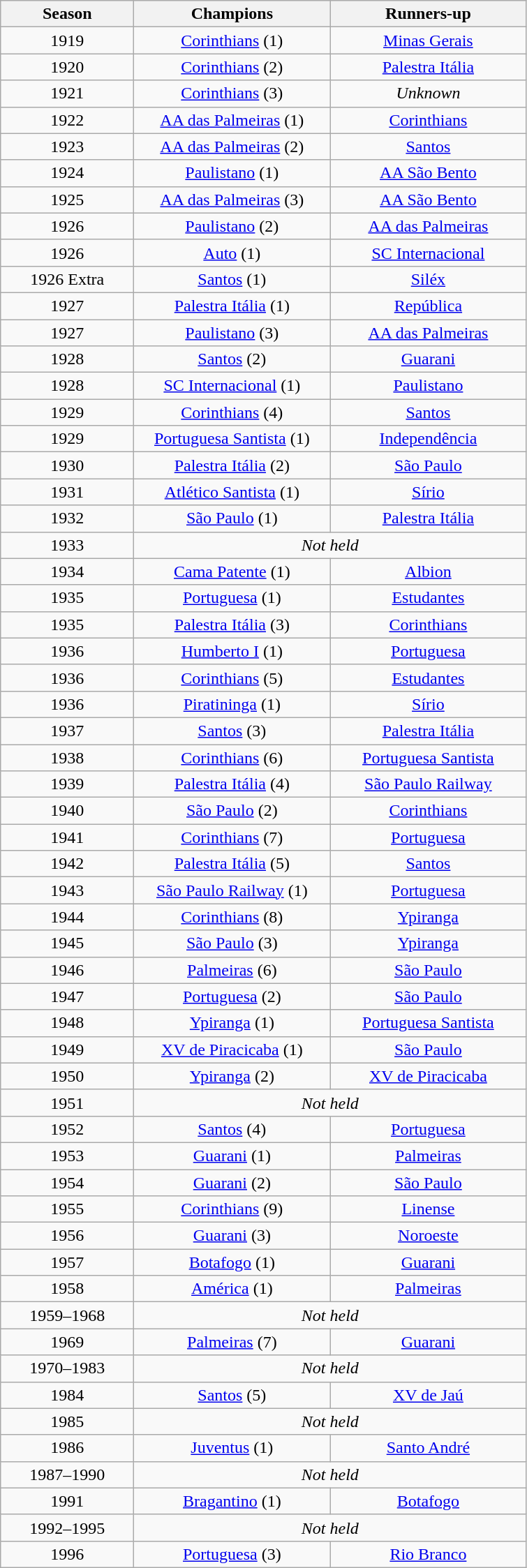<table class="wikitable" style="text-align:center; margin-left:1em;">
<tr>
<th style="width:120px">Season</th>
<th style="width:180px">Champions</th>
<th style="width:180px">Runners-up</th>
</tr>
<tr>
<td>1919</td>
<td><a href='#'>Corinthians</a> (1)</td>
<td><a href='#'>Minas Gerais</a></td>
</tr>
<tr>
<td>1920</td>
<td><a href='#'>Corinthians</a> (2)</td>
<td><a href='#'>Palestra Itália</a></td>
</tr>
<tr>
<td>1921</td>
<td><a href='#'>Corinthians</a> (3)</td>
<td><em>Unknown</em></td>
</tr>
<tr>
<td>1922</td>
<td><a href='#'>AA das Palmeiras</a> (1)</td>
<td><a href='#'>Corinthians</a></td>
</tr>
<tr>
<td>1923</td>
<td><a href='#'>AA das Palmeiras</a> (2)</td>
<td><a href='#'>Santos</a></td>
</tr>
<tr>
<td>1924</td>
<td><a href='#'>Paulistano</a> (1)</td>
<td><a href='#'>AA São Bento</a></td>
</tr>
<tr>
<td>1925</td>
<td><a href='#'>AA das Palmeiras</a> (3)</td>
<td><a href='#'>AA São Bento</a></td>
</tr>
<tr>
<td>1926 </td>
<td><a href='#'>Paulistano</a> (2)</td>
<td><a href='#'>AA das Palmeiras</a></td>
</tr>
<tr>
<td>1926 </td>
<td><a href='#'>Auto</a> (1)</td>
<td><a href='#'>SC Internacional</a></td>
</tr>
<tr>
<td>1926 Extra </td>
<td><a href='#'>Santos</a> (1)</td>
<td><a href='#'>Siléx</a></td>
</tr>
<tr>
<td>1927 </td>
<td><a href='#'>Palestra Itália</a> (1)</td>
<td><a href='#'>República</a></td>
</tr>
<tr>
<td>1927 </td>
<td><a href='#'>Paulistano</a> (3)</td>
<td><a href='#'>AA das Palmeiras</a></td>
</tr>
<tr>
<td>1928 </td>
<td><a href='#'>Santos</a> (2)</td>
<td><a href='#'>Guarani</a></td>
</tr>
<tr>
<td>1928 </td>
<td><a href='#'>SC Internacional</a> (1)</td>
<td><a href='#'>Paulistano</a></td>
</tr>
<tr>
<td>1929 </td>
<td><a href='#'>Corinthians</a> (4)</td>
<td><a href='#'>Santos</a></td>
</tr>
<tr>
<td>1929 </td>
<td><a href='#'>Portuguesa Santista</a> (1)</td>
<td><a href='#'>Independência</a></td>
</tr>
<tr>
<td>1930</td>
<td><a href='#'>Palestra Itália</a> (2)</td>
<td><a href='#'>São Paulo</a></td>
</tr>
<tr>
<td>1931</td>
<td><a href='#'>Atlético Santista</a> (1)</td>
<td><a href='#'>Sírio</a></td>
</tr>
<tr>
<td>1932</td>
<td><a href='#'>São Paulo</a> (1)</td>
<td><a href='#'>Palestra Itália</a></td>
</tr>
<tr>
<td>1933</td>
<td colspan=2 align=center><em>Not held</em></td>
</tr>
<tr>
<td>1934 </td>
<td><a href='#'>Cama Patente</a> (1)</td>
<td><a href='#'>Albion</a></td>
</tr>
<tr>
<td>1935 </td>
<td><a href='#'>Portuguesa</a> (1)</td>
<td><a href='#'>Estudantes</a></td>
</tr>
<tr>
<td>1935 </td>
<td><a href='#'>Palestra Itália</a> (3)</td>
<td><a href='#'>Corinthians</a></td>
</tr>
<tr>
<td>1936 </td>
<td><a href='#'>Humberto I</a> (1)</td>
<td><a href='#'>Portuguesa</a></td>
</tr>
<tr>
<td>1936 </td>
<td><a href='#'>Corinthians</a> (5)</td>
<td><a href='#'>Estudantes</a></td>
</tr>
<tr>
<td>1936 </td>
<td><a href='#'>Piratininga</a> (1)</td>
<td><a href='#'>Sírio</a></td>
</tr>
<tr>
<td>1937</td>
<td><a href='#'>Santos</a> (3)</td>
<td><a href='#'>Palestra Itália</a></td>
</tr>
<tr>
<td>1938</td>
<td><a href='#'>Corinthians</a> (6)</td>
<td><a href='#'>Portuguesa Santista</a></td>
</tr>
<tr>
<td>1939</td>
<td><a href='#'>Palestra Itália</a> (4)</td>
<td><a href='#'>São Paulo Railway</a></td>
</tr>
<tr>
<td>1940</td>
<td><a href='#'>São Paulo</a> (2)</td>
<td><a href='#'>Corinthians</a></td>
</tr>
<tr>
<td>1941</td>
<td><a href='#'>Corinthians</a> (7)</td>
<td><a href='#'>Portuguesa</a></td>
</tr>
<tr>
<td>1942</td>
<td><a href='#'>Palestra Itália</a> (5)</td>
<td><a href='#'>Santos</a></td>
</tr>
<tr>
<td>1943</td>
<td><a href='#'>São Paulo Railway</a> (1)</td>
<td><a href='#'>Portuguesa</a></td>
</tr>
<tr>
<td>1944</td>
<td><a href='#'>Corinthians</a> (8)</td>
<td><a href='#'>Ypiranga</a></td>
</tr>
<tr>
<td>1945</td>
<td><a href='#'>São Paulo</a> (3)</td>
<td><a href='#'>Ypiranga</a></td>
</tr>
<tr>
<td>1946</td>
<td><a href='#'>Palmeiras</a> (6)</td>
<td><a href='#'>São Paulo</a></td>
</tr>
<tr>
<td>1947</td>
<td><a href='#'>Portuguesa</a> (2)</td>
<td><a href='#'>São Paulo</a></td>
</tr>
<tr>
<td>1948</td>
<td><a href='#'>Ypiranga</a> (1)</td>
<td><a href='#'>Portuguesa Santista</a></td>
</tr>
<tr>
<td>1949</td>
<td><a href='#'>XV de Piracicaba</a> (1)</td>
<td><a href='#'>São Paulo</a></td>
</tr>
<tr>
<td>1950</td>
<td><a href='#'>Ypiranga</a> (2)</td>
<td><a href='#'>XV de Piracicaba</a></td>
</tr>
<tr>
<td>1951</td>
<td colspan=2 align=center><em>Not held</em></td>
</tr>
<tr>
<td>1952</td>
<td><a href='#'>Santos</a> (4)</td>
<td><a href='#'>Portuguesa</a></td>
</tr>
<tr>
<td>1953</td>
<td><a href='#'>Guarani</a> (1)</td>
<td><a href='#'>Palmeiras</a></td>
</tr>
<tr>
<td>1954</td>
<td><a href='#'>Guarani</a> (2)</td>
<td><a href='#'>São Paulo</a></td>
</tr>
<tr>
<td>1955</td>
<td><a href='#'>Corinthians</a> (9)</td>
<td><a href='#'>Linense</a></td>
</tr>
<tr>
<td>1956</td>
<td><a href='#'>Guarani</a> (3)</td>
<td><a href='#'>Noroeste</a></td>
</tr>
<tr>
<td>1957</td>
<td><a href='#'>Botafogo</a> (1)</td>
<td><a href='#'>Guarani</a></td>
</tr>
<tr>
<td>1958</td>
<td><a href='#'>América</a> (1)</td>
<td><a href='#'>Palmeiras</a></td>
</tr>
<tr>
<td>1959–1968</td>
<td colspan=2 align=center><em>Not held</em></td>
</tr>
<tr>
<td>1969</td>
<td><a href='#'>Palmeiras</a> (7)</td>
<td><a href='#'>Guarani</a></td>
</tr>
<tr>
<td>1970–1983</td>
<td colspan=2 align=center><em>Not held</em></td>
</tr>
<tr>
<td>1984</td>
<td><a href='#'>Santos</a> (5)</td>
<td><a href='#'>XV de Jaú</a></td>
</tr>
<tr>
<td>1985</td>
<td colspan=2 align=center><em>Not held</em></td>
</tr>
<tr>
<td>1986</td>
<td><a href='#'>Juventus</a> (1)</td>
<td><a href='#'>Santo André</a></td>
</tr>
<tr>
<td>1987–1990</td>
<td colspan=2 align=center><em>Not held</em></td>
</tr>
<tr>
<td>1991</td>
<td><a href='#'>Bragantino</a> (1)</td>
<td><a href='#'>Botafogo</a></td>
</tr>
<tr>
<td>1992–1995</td>
<td colspan=2 align=center><em>Not held</em></td>
</tr>
<tr>
<td>1996</td>
<td><a href='#'>Portuguesa</a> (3)</td>
<td><a href='#'>Rio Branco</a></td>
</tr>
</table>
